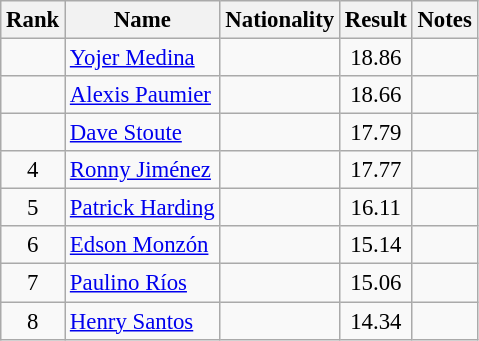<table class="wikitable sortable" style="text-align:center;font-size:95%">
<tr>
<th>Rank</th>
<th>Name</th>
<th>Nationality</th>
<th>Result</th>
<th>Notes</th>
</tr>
<tr>
<td></td>
<td align=left><a href='#'>Yojer Medina</a></td>
<td align=left></td>
<td>18.86</td>
<td></td>
</tr>
<tr>
<td></td>
<td align=left><a href='#'>Alexis Paumier</a></td>
<td align=left></td>
<td>18.66</td>
<td></td>
</tr>
<tr>
<td></td>
<td align=left><a href='#'>Dave Stoute</a></td>
<td align=left></td>
<td>17.79</td>
<td></td>
</tr>
<tr>
<td>4</td>
<td align=left><a href='#'>Ronny Jiménez</a></td>
<td align=left></td>
<td>17.77</td>
<td></td>
</tr>
<tr>
<td>5</td>
<td align=left><a href='#'>Patrick Harding</a></td>
<td align=left></td>
<td>16.11</td>
<td></td>
</tr>
<tr>
<td>6</td>
<td align=left><a href='#'>Edson Monzón</a></td>
<td align=left></td>
<td>15.14</td>
<td></td>
</tr>
<tr>
<td>7</td>
<td align=left><a href='#'>Paulino Ríos</a></td>
<td align=left></td>
<td>15.06</td>
<td></td>
</tr>
<tr>
<td>8</td>
<td align=left><a href='#'>Henry Santos</a></td>
<td align=left></td>
<td>14.34</td>
<td></td>
</tr>
</table>
